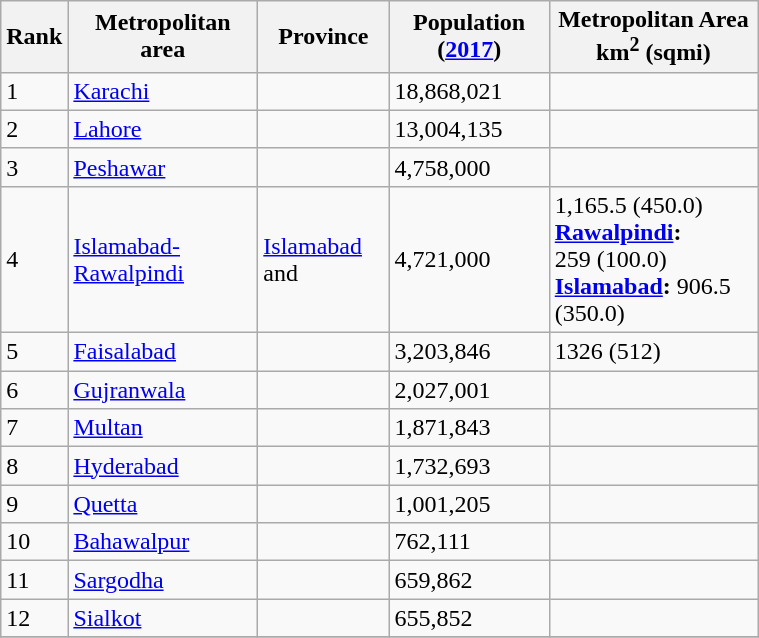<table class="wikitable sortable mw-collapsible" style="width:40%;">
<tr>
<th>Rank</th>
<th>Metropolitan area</th>
<th>Province</th>
<th>Population (<a href='#'>2017</a>)</th>
<th>Metropolitan Area <br>km<sup>2</sup> (sqmi)</th>
</tr>
<tr>
<td>1</td>
<td><a href='#'>Karachi</a></td>
<td></td>
<td>18,868,021</td>
<td></td>
</tr>
<tr>
<td>2</td>
<td><a href='#'>Lahore</a></td>
<td></td>
<td>13,004,135</td>
<td></td>
</tr>
<tr>
<td>3</td>
<td><a href='#'>Peshawar</a></td>
<td></td>
<td>4,758,000</td>
<td></td>
</tr>
<tr>
<td>4</td>
<td><a href='#'>Islamabad-Rawalpindi</a></td>
<td><a href='#'>Islamabad</a> and<br></td>
<td>4,721,000</td>
<td>1,165.5 (450.0)<br><strong><a href='#'>Rawalpindi</a>:</strong><br>259 (100.0)<br><strong><a href='#'>Islamabad</a>:</strong>
906.5 (350.0)</td>
</tr>
<tr>
<td>5</td>
<td><a href='#'>Faisalabad</a></td>
<td></td>
<td>3,203,846</td>
<td>1326 (512)</td>
</tr>
<tr>
<td>6</td>
<td><a href='#'>Gujranwala</a></td>
<td></td>
<td>2,027,001</td>
<td></td>
</tr>
<tr>
<td>7</td>
<td><a href='#'>Multan</a></td>
<td></td>
<td>1,871,843</td>
<td></td>
</tr>
<tr>
<td>8</td>
<td><a href='#'>Hyderabad</a></td>
<td></td>
<td>1,732,693</td>
<td></td>
</tr>
<tr>
<td>9</td>
<td><a href='#'>Quetta</a></td>
<td></td>
<td>1,001,205</td>
<td></td>
</tr>
<tr>
<td>10</td>
<td><a href='#'>Bahawalpur</a></td>
<td></td>
<td>762,111</td>
<td></td>
</tr>
<tr>
<td>11</td>
<td><a href='#'>Sargodha</a></td>
<td></td>
<td>659,862</td>
<td></td>
</tr>
<tr>
<td>12</td>
<td><a href='#'>Sialkot</a></td>
<td></td>
<td>655,852</td>
<td></td>
</tr>
<tr>
</tr>
</table>
